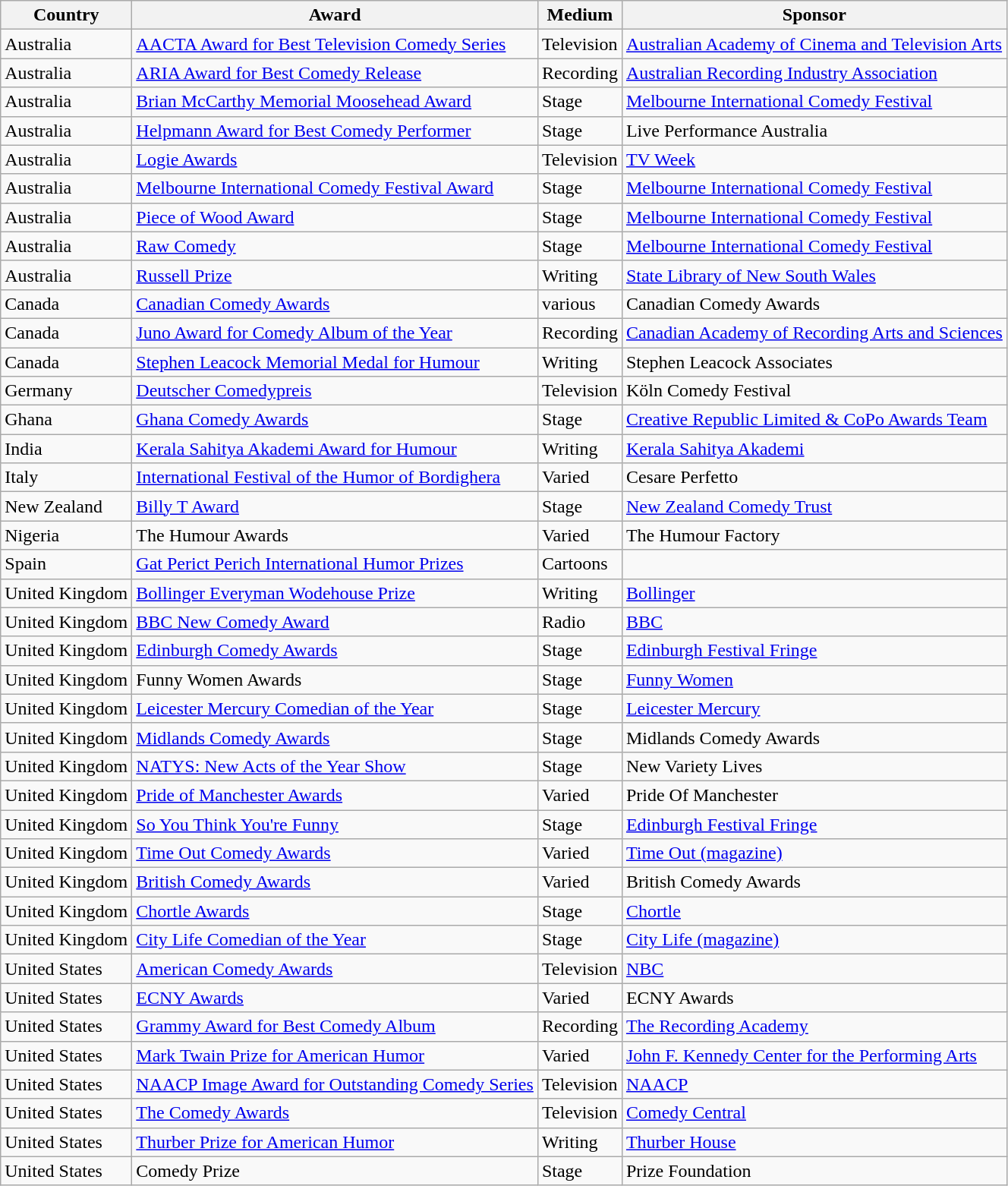<table class="wikitable sortable">
<tr>
<th>Country</th>
<th>Award</th>
<th>Medium</th>
<th>Sponsor</th>
</tr>
<tr>
<td>Australia</td>
<td><a href='#'>AACTA Award for Best Television Comedy Series</a></td>
<td>Television</td>
<td><a href='#'>Australian Academy of Cinema and Television Arts</a></td>
</tr>
<tr>
<td>Australia</td>
<td><a href='#'>ARIA Award for Best Comedy Release</a></td>
<td>Recording</td>
<td><a href='#'>Australian Recording Industry Association</a></td>
</tr>
<tr>
<td>Australia</td>
<td><a href='#'>Brian McCarthy Memorial Moosehead Award</a></td>
<td>Stage</td>
<td><a href='#'>Melbourne International Comedy Festival</a></td>
</tr>
<tr>
<td>Australia</td>
<td><a href='#'>Helpmann Award for Best Comedy Performer</a></td>
<td>Stage</td>
<td>Live Performance Australia</td>
</tr>
<tr>
<td>Australia</td>
<td><a href='#'>Logie Awards</a></td>
<td>Television</td>
<td><a href='#'>TV Week</a></td>
</tr>
<tr>
<td>Australia</td>
<td><a href='#'>Melbourne International Comedy Festival Award</a></td>
<td>Stage</td>
<td><a href='#'>Melbourne International Comedy Festival</a></td>
</tr>
<tr>
<td>Australia</td>
<td><a href='#'>Piece of Wood Award</a></td>
<td>Stage</td>
<td><a href='#'>Melbourne International Comedy Festival</a></td>
</tr>
<tr>
<td>Australia</td>
<td><a href='#'>Raw Comedy</a></td>
<td>Stage</td>
<td><a href='#'>Melbourne International Comedy Festival</a></td>
</tr>
<tr>
<td>Australia</td>
<td><a href='#'>Russell Prize</a></td>
<td>Writing</td>
<td><a href='#'>State Library of New South Wales</a></td>
</tr>
<tr>
<td>Canada</td>
<td><a href='#'>Canadian Comedy Awards</a></td>
<td>various</td>
<td>Canadian Comedy Awards</td>
</tr>
<tr>
<td>Canada</td>
<td><a href='#'>Juno Award for Comedy Album of the Year</a></td>
<td>Recording</td>
<td><a href='#'>Canadian Academy of Recording Arts and Sciences</a></td>
</tr>
<tr>
<td>Canada</td>
<td><a href='#'>Stephen Leacock Memorial Medal for Humour</a></td>
<td>Writing</td>
<td>Stephen Leacock Associates</td>
</tr>
<tr>
<td>Germany</td>
<td><a href='#'>Deutscher Comedypreis</a></td>
<td>Television</td>
<td>Köln Comedy Festival</td>
</tr>
<tr>
<td>Ghana</td>
<td><a href='#'>Ghana Comedy Awards</a></td>
<td>Stage</td>
<td><a href='#'>Creative Republic Limited & CoPo Awards Team</a></td>
</tr>
<tr>
<td>India</td>
<td><a href='#'>Kerala Sahitya Akademi Award for Humour</a></td>
<td>Writing</td>
<td><a href='#'>Kerala Sahitya Akademi</a></td>
</tr>
<tr>
<td>Italy</td>
<td><a href='#'>International Festival of the Humor of Bordighera</a></td>
<td>Varied</td>
<td>Cesare Perfetto</td>
</tr>
<tr>
<td>New Zealand</td>
<td><a href='#'>Billy T Award</a></td>
<td>Stage</td>
<td><a href='#'>New Zealand Comedy Trust</a></td>
</tr>
<tr>
<td>Nigeria</td>
<td>The Humour Awards</td>
<td>Varied</td>
<td>The Humour Factory</td>
</tr>
<tr>
<td>Spain</td>
<td><a href='#'>Gat Perict Perich International Humor Prizes</a></td>
<td>Cartoons</td>
<td></td>
</tr>
<tr>
<td>United Kingdom</td>
<td><a href='#'>Bollinger Everyman Wodehouse Prize</a></td>
<td>Writing</td>
<td><a href='#'>Bollinger</a></td>
</tr>
<tr>
<td>United Kingdom</td>
<td><a href='#'>BBC New Comedy Award</a></td>
<td>Radio</td>
<td><a href='#'>BBC</a></td>
</tr>
<tr>
<td>United Kingdom</td>
<td><a href='#'>Edinburgh Comedy Awards</a></td>
<td>Stage</td>
<td><a href='#'>Edinburgh Festival Fringe</a></td>
</tr>
<tr>
<td>United Kingdom</td>
<td>Funny Women Awards</td>
<td>Stage</td>
<td><a href='#'>Funny Women</a></td>
</tr>
<tr>
<td>United Kingdom</td>
<td><a href='#'>Leicester Mercury Comedian of the Year</a></td>
<td>Stage</td>
<td><a href='#'>Leicester Mercury</a></td>
</tr>
<tr>
<td>United Kingdom</td>
<td><a href='#'>Midlands Comedy Awards</a></td>
<td>Stage</td>
<td>Midlands Comedy Awards</td>
</tr>
<tr>
<td>United Kingdom</td>
<td><a href='#'>NATYS: New Acts of the Year Show</a></td>
<td>Stage</td>
<td>New Variety Lives</td>
</tr>
<tr>
<td>United Kingdom</td>
<td><a href='#'>Pride of Manchester Awards</a></td>
<td>Varied</td>
<td>Pride Of Manchester</td>
</tr>
<tr>
<td>United Kingdom</td>
<td><a href='#'>So You Think You're Funny</a></td>
<td>Stage</td>
<td><a href='#'>Edinburgh Festival Fringe</a></td>
</tr>
<tr>
<td>United Kingdom</td>
<td><a href='#'>Time Out Comedy Awards</a></td>
<td>Varied</td>
<td><a href='#'>Time Out (magazine)</a></td>
</tr>
<tr>
<td>United Kingdom</td>
<td><a href='#'>British Comedy Awards</a></td>
<td>Varied</td>
<td>British Comedy Awards</td>
</tr>
<tr>
<td>United Kingdom</td>
<td><a href='#'>Chortle Awards</a></td>
<td>Stage</td>
<td><a href='#'>Chortle</a></td>
</tr>
<tr>
<td>United Kingdom</td>
<td><a href='#'>City Life Comedian of the Year</a></td>
<td>Stage</td>
<td><a href='#'>City Life (magazine)</a></td>
</tr>
<tr>
<td>United States</td>
<td><a href='#'>American Comedy Awards</a></td>
<td>Television</td>
<td><a href='#'>NBC</a></td>
</tr>
<tr>
<td>United States</td>
<td><a href='#'>ECNY Awards</a></td>
<td>Varied</td>
<td>ECNY Awards</td>
</tr>
<tr>
<td>United States</td>
<td><a href='#'>Grammy Award for Best Comedy Album</a></td>
<td>Recording</td>
<td><a href='#'>The Recording Academy</a></td>
</tr>
<tr>
<td>United States</td>
<td><a href='#'>Mark Twain Prize for American Humor</a></td>
<td>Varied</td>
<td><a href='#'>John F. Kennedy Center for the Performing Arts</a></td>
</tr>
<tr>
<td>United States</td>
<td><a href='#'>NAACP Image Award for Outstanding Comedy Series</a></td>
<td>Television</td>
<td><a href='#'>NAACP</a></td>
</tr>
<tr>
<td>United States</td>
<td><a href='#'>The Comedy Awards</a></td>
<td>Television</td>
<td><a href='#'>Comedy Central</a></td>
</tr>
<tr>
<td>United States</td>
<td><a href='#'>Thurber Prize for American Humor</a></td>
<td>Writing</td>
<td><a href='#'>Thurber House</a></td>
</tr>
<tr>
<td>United States</td>
<td>Comedy Prize</td>
<td>Stage</td>
<td>Prize Foundation</td>
</tr>
</table>
